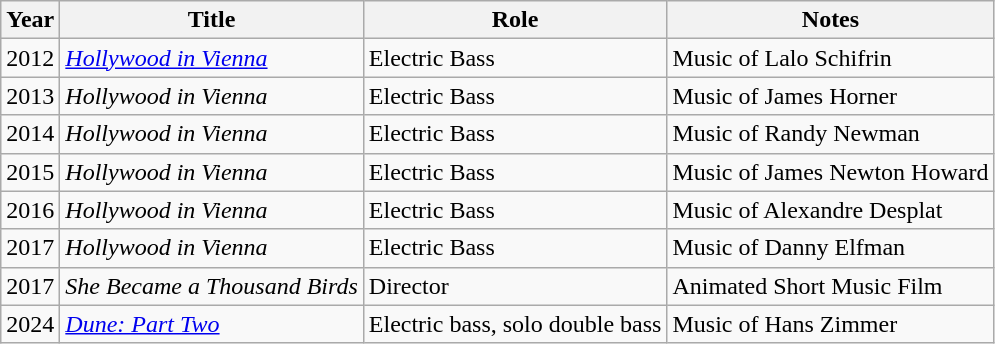<table class="wikitable sortable">
<tr>
<th>Year</th>
<th>Title</th>
<th>Role</th>
<th class="unsortable">Notes</th>
</tr>
<tr>
<td>2012</td>
<td><em><a href='#'>Hollywood in Vienna</a></em></td>
<td>Electric Bass</td>
<td>Music of Lalo Schifrin</td>
</tr>
<tr>
<td>2013</td>
<td><em>Hollywood in Vienna</em></td>
<td>Electric Bass</td>
<td>Music of James Horner</td>
</tr>
<tr>
<td>2014</td>
<td><em>Hollywood in Vienna</em></td>
<td>Electric Bass</td>
<td>Music of Randy Newman</td>
</tr>
<tr>
<td>2015</td>
<td><em>Hollywood in Vienna</em></td>
<td>Electric Bass</td>
<td>Music of James Newton Howard</td>
</tr>
<tr>
<td>2016</td>
<td><em>Hollywood in Vienna</em></td>
<td>Electric Bass</td>
<td>Music of Alexandre Desplat</td>
</tr>
<tr>
<td>2017</td>
<td><em>Hollywood in Vienna</em></td>
<td>Electric Bass</td>
<td>Music of Danny Elfman</td>
</tr>
<tr>
<td>2017</td>
<td><em>She Became a Thousand Birds</em></td>
<td>Director</td>
<td>Animated Short Music Film</td>
</tr>
<tr>
<td>2024</td>
<td><em><a href='#'>Dune: Part Two</a></em></td>
<td>Electric bass, solo double bass</td>
<td>Music of Hans Zimmer</td>
</tr>
</table>
